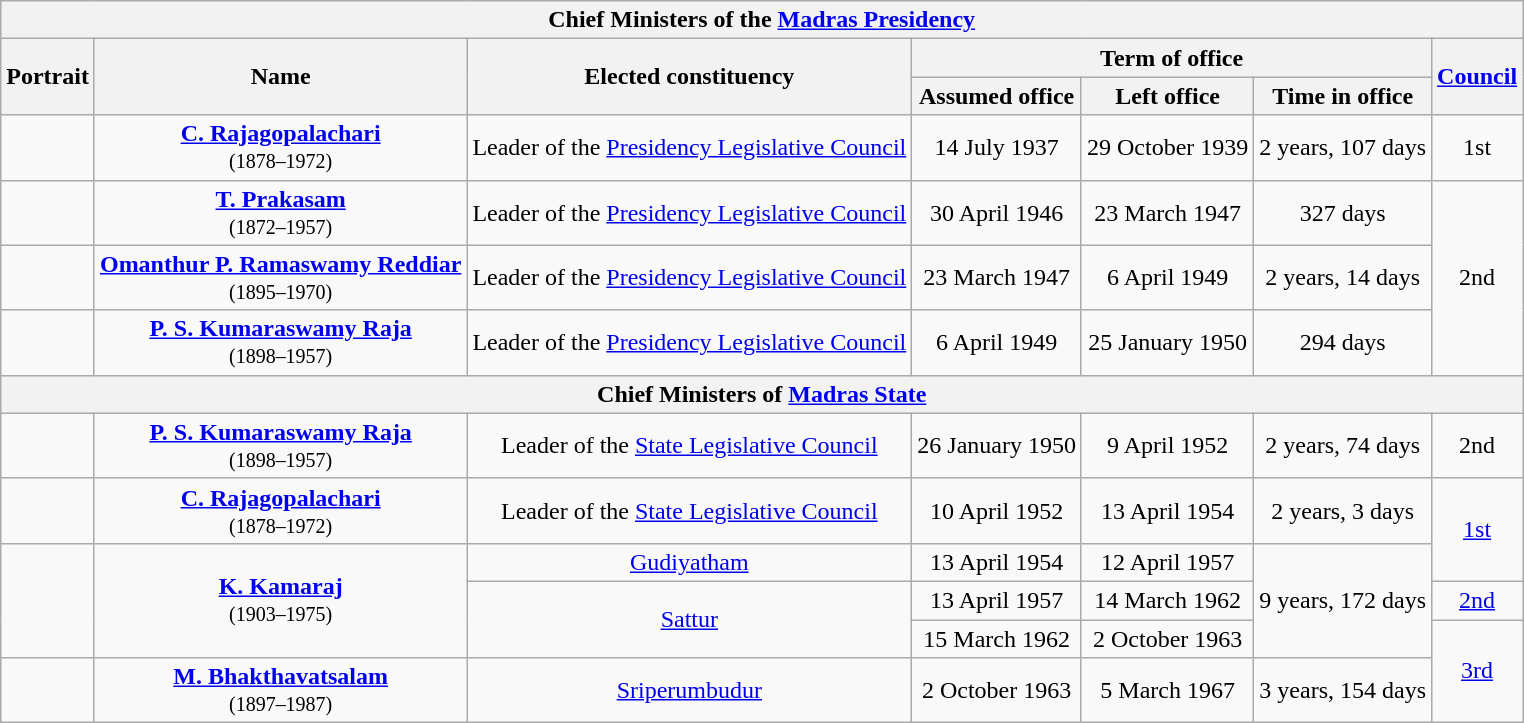<table class="wikitable sortable" style="text-align:center;">
<tr>
<th colspan=8><strong>Chief Ministers of the <a href='#'>Madras Presidency</a></strong></th>
</tr>
<tr>
<th rowspan=2>Portrait</th>
<th rowspan=2>Name<br><small></small></th>
<th rowspan=2>Elected constituency</th>
<th colspan=3>Term of office</th>
<th rowspan=2><a href='#'>Council</a><br></th>
</tr>
<tr>
<th>Assumed office</th>
<th>Left office</th>
<th>Time in office</th>
</tr>
<tr>
<td></td>
<td><strong><a href='#'>C. Rajagopalachari</a></strong><br><small>(1878–1972)</small></td>
<td>Leader of the <a href='#'>Presidency Legislative Council</a></td>
<td>14 July 1937</td>
<td>29 October 1939</td>
<td>2 years, 107 days</td>
<td>1st<br></td>
</tr>
<tr>
<td></td>
<td><strong><a href='#'>T. Prakasam</a></strong><br><small>(1872–1957)</small></td>
<td>Leader of the <a href='#'>Presidency Legislative Council</a></td>
<td>30 April 1946</td>
<td>23 March 1947</td>
<td>327 days</td>
<td rowspan=3>2nd<br></td>
</tr>
<tr>
<td></td>
<td><strong><a href='#'>Omanthur P. Ramaswamy Reddiar</a></strong><br><small>(1895–1970)</small></td>
<td>Leader of the <a href='#'>Presidency Legislative Council</a></td>
<td>23 March 1947</td>
<td>6 April 1949</td>
<td>2 years, 14 days</td>
</tr>
<tr>
<td></td>
<td><strong><a href='#'>P. S. Kumaraswamy Raja</a></strong><br><small>(1898–1957)</small></td>
<td>Leader of the <a href='#'>Presidency Legislative Council</a></td>
<td>6 April 1949</td>
<td>25 January 1950</td>
<td>294 days</td>
</tr>
<tr>
<th colspan=8><strong>Chief Ministers of <a href='#'>Madras State</a></strong></th>
</tr>
<tr>
<td></td>
<td><strong><a href='#'>P. S. Kumaraswamy Raja</a></strong><br><small>(1898–1957)</small></td>
<td>Leader of the <a href='#'>State Legislative Council</a></td>
<td>26 January 1950</td>
<td>9 April 1952</td>
<td>2 years, 74 days</td>
<td>2nd<br></td>
</tr>
<tr>
<td></td>
<td><strong><a href='#'>C. Rajagopalachari</a></strong><br><small>(1878–1972)</small></td>
<td>Leader of the <a href='#'>State Legislative Council</a></td>
<td>10 April 1952</td>
<td>13 April 1954</td>
<td>2 years, 3 days</td>
<td rowspan=2><a href='#'>1st</a><br></td>
</tr>
<tr>
<td rowspan=3></td>
<td rowspan=3><strong><a href='#'>K. Kamaraj</a></strong><br><small>(1903–1975)</small></td>
<td><a href='#'>Gudiyatham</a></td>
<td>13 April 1954</td>
<td>12 April 1957</td>
<td rowspan=3>9 years, 172 days</td>
</tr>
<tr>
<td rowspan=2><a href='#'>Sattur</a></td>
<td>13 April 1957</td>
<td>14 March 1962</td>
<td><a href='#'>2nd</a><br></td>
</tr>
<tr>
<td>15 March 1962</td>
<td>2 October 1963</td>
<td rowspan=2><a href='#'>3rd</a><br></td>
</tr>
<tr>
<td></td>
<td><strong><a href='#'>M. Bhakthavatsalam</a></strong><br><small>(1897–1987)</small></td>
<td><a href='#'>Sriperumbudur</a></td>
<td>2 October 1963</td>
<td>5 March 1967</td>
<td>3 years, 154 days</td>
</tr>
</table>
